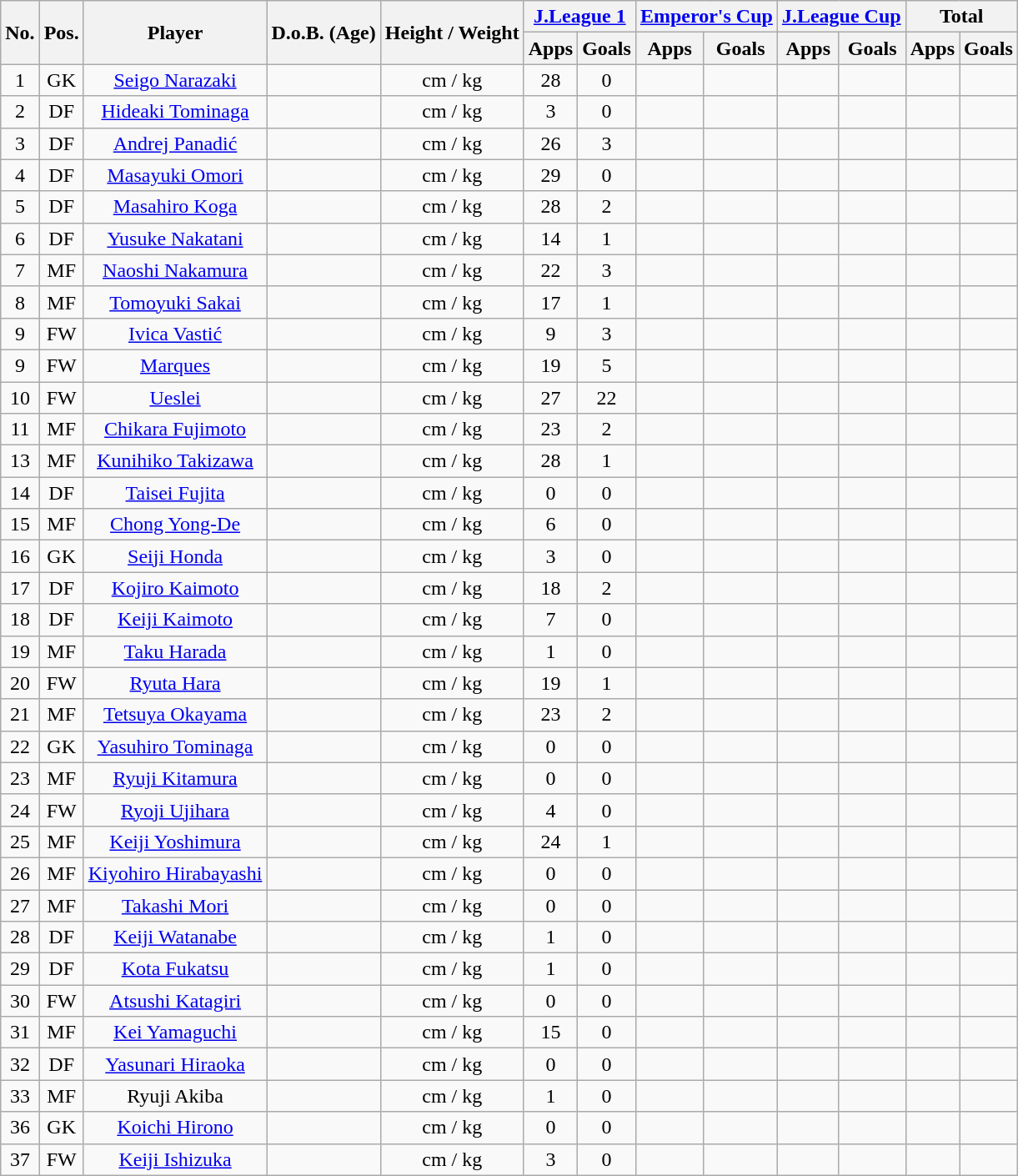<table class="wikitable" style="text-align:center;">
<tr>
<th rowspan="2">No.</th>
<th rowspan="2">Pos.</th>
<th rowspan="2">Player</th>
<th rowspan="2">D.o.B. (Age)</th>
<th rowspan="2">Height / Weight</th>
<th colspan="2"><a href='#'>J.League 1</a></th>
<th colspan="2"><a href='#'>Emperor's Cup</a></th>
<th colspan="2"><a href='#'>J.League Cup</a></th>
<th colspan="2">Total</th>
</tr>
<tr>
<th>Apps</th>
<th>Goals</th>
<th>Apps</th>
<th>Goals</th>
<th>Apps</th>
<th>Goals</th>
<th>Apps</th>
<th>Goals</th>
</tr>
<tr>
<td>1</td>
<td>GK</td>
<td><a href='#'>Seigo Narazaki</a></td>
<td></td>
<td>cm / kg</td>
<td>28</td>
<td>0</td>
<td></td>
<td></td>
<td></td>
<td></td>
<td></td>
<td></td>
</tr>
<tr>
<td>2</td>
<td>DF</td>
<td><a href='#'>Hideaki Tominaga</a></td>
<td></td>
<td>cm / kg</td>
<td>3</td>
<td>0</td>
<td></td>
<td></td>
<td></td>
<td></td>
<td></td>
<td></td>
</tr>
<tr>
<td>3</td>
<td>DF</td>
<td><a href='#'>Andrej Panadić</a></td>
<td></td>
<td>cm / kg</td>
<td>26</td>
<td>3</td>
<td></td>
<td></td>
<td></td>
<td></td>
<td></td>
<td></td>
</tr>
<tr>
<td>4</td>
<td>DF</td>
<td><a href='#'>Masayuki Omori</a></td>
<td></td>
<td>cm / kg</td>
<td>29</td>
<td>0</td>
<td></td>
<td></td>
<td></td>
<td></td>
<td></td>
<td></td>
</tr>
<tr>
<td>5</td>
<td>DF</td>
<td><a href='#'>Masahiro Koga</a></td>
<td></td>
<td>cm / kg</td>
<td>28</td>
<td>2</td>
<td></td>
<td></td>
<td></td>
<td></td>
<td></td>
<td></td>
</tr>
<tr>
<td>6</td>
<td>DF</td>
<td><a href='#'>Yusuke Nakatani</a></td>
<td></td>
<td>cm / kg</td>
<td>14</td>
<td>1</td>
<td></td>
<td></td>
<td></td>
<td></td>
<td></td>
<td></td>
</tr>
<tr>
<td>7</td>
<td>MF</td>
<td><a href='#'>Naoshi Nakamura</a></td>
<td></td>
<td>cm / kg</td>
<td>22</td>
<td>3</td>
<td></td>
<td></td>
<td></td>
<td></td>
<td></td>
<td></td>
</tr>
<tr>
<td>8</td>
<td>MF</td>
<td><a href='#'>Tomoyuki Sakai</a></td>
<td></td>
<td>cm / kg</td>
<td>17</td>
<td>1</td>
<td></td>
<td></td>
<td></td>
<td></td>
<td></td>
<td></td>
</tr>
<tr>
<td>9</td>
<td>FW</td>
<td><a href='#'>Ivica Vastić</a></td>
<td></td>
<td>cm / kg</td>
<td>9</td>
<td>3</td>
<td></td>
<td></td>
<td></td>
<td></td>
<td></td>
<td></td>
</tr>
<tr>
<td>9</td>
<td>FW</td>
<td><a href='#'>Marques</a></td>
<td></td>
<td>cm / kg</td>
<td>19</td>
<td>5</td>
<td></td>
<td></td>
<td></td>
<td></td>
<td></td>
<td></td>
</tr>
<tr>
<td>10</td>
<td>FW</td>
<td><a href='#'>Ueslei</a></td>
<td></td>
<td>cm / kg</td>
<td>27</td>
<td>22</td>
<td></td>
<td></td>
<td></td>
<td></td>
<td></td>
<td></td>
</tr>
<tr>
<td>11</td>
<td>MF</td>
<td><a href='#'>Chikara Fujimoto</a></td>
<td></td>
<td>cm / kg</td>
<td>23</td>
<td>2</td>
<td></td>
<td></td>
<td></td>
<td></td>
<td></td>
<td></td>
</tr>
<tr>
<td>13</td>
<td>MF</td>
<td><a href='#'>Kunihiko Takizawa</a></td>
<td></td>
<td>cm / kg</td>
<td>28</td>
<td>1</td>
<td></td>
<td></td>
<td></td>
<td></td>
<td></td>
<td></td>
</tr>
<tr>
<td>14</td>
<td>DF</td>
<td><a href='#'>Taisei Fujita</a></td>
<td></td>
<td>cm / kg</td>
<td>0</td>
<td>0</td>
<td></td>
<td></td>
<td></td>
<td></td>
<td></td>
<td></td>
</tr>
<tr>
<td>15</td>
<td>MF</td>
<td><a href='#'>Chong Yong-De</a></td>
<td></td>
<td>cm / kg</td>
<td>6</td>
<td>0</td>
<td></td>
<td></td>
<td></td>
<td></td>
<td></td>
<td></td>
</tr>
<tr>
<td>16</td>
<td>GK</td>
<td><a href='#'>Seiji Honda</a></td>
<td></td>
<td>cm / kg</td>
<td>3</td>
<td>0</td>
<td></td>
<td></td>
<td></td>
<td></td>
<td></td>
<td></td>
</tr>
<tr>
<td>17</td>
<td>DF</td>
<td><a href='#'>Kojiro Kaimoto</a></td>
<td></td>
<td>cm / kg</td>
<td>18</td>
<td>2</td>
<td></td>
<td></td>
<td></td>
<td></td>
<td></td>
<td></td>
</tr>
<tr>
<td>18</td>
<td>DF</td>
<td><a href='#'>Keiji Kaimoto</a></td>
<td></td>
<td>cm / kg</td>
<td>7</td>
<td>0</td>
<td></td>
<td></td>
<td></td>
<td></td>
<td></td>
<td></td>
</tr>
<tr>
<td>19</td>
<td>MF</td>
<td><a href='#'>Taku Harada</a></td>
<td></td>
<td>cm / kg</td>
<td>1</td>
<td>0</td>
<td></td>
<td></td>
<td></td>
<td></td>
<td></td>
<td></td>
</tr>
<tr>
<td>20</td>
<td>FW</td>
<td><a href='#'>Ryuta Hara</a></td>
<td></td>
<td>cm / kg</td>
<td>19</td>
<td>1</td>
<td></td>
<td></td>
<td></td>
<td></td>
<td></td>
<td></td>
</tr>
<tr>
<td>21</td>
<td>MF</td>
<td><a href='#'>Tetsuya Okayama</a></td>
<td></td>
<td>cm / kg</td>
<td>23</td>
<td>2</td>
<td></td>
<td></td>
<td></td>
<td></td>
<td></td>
<td></td>
</tr>
<tr>
<td>22</td>
<td>GK</td>
<td><a href='#'>Yasuhiro Tominaga</a></td>
<td></td>
<td>cm / kg</td>
<td>0</td>
<td>0</td>
<td></td>
<td></td>
<td></td>
<td></td>
<td></td>
<td></td>
</tr>
<tr>
<td>23</td>
<td>MF</td>
<td><a href='#'>Ryuji Kitamura</a></td>
<td></td>
<td>cm / kg</td>
<td>0</td>
<td>0</td>
<td></td>
<td></td>
<td></td>
<td></td>
<td></td>
<td></td>
</tr>
<tr>
<td>24</td>
<td>FW</td>
<td><a href='#'>Ryoji Ujihara</a></td>
<td></td>
<td>cm / kg</td>
<td>4</td>
<td>0</td>
<td></td>
<td></td>
<td></td>
<td></td>
<td></td>
<td></td>
</tr>
<tr>
<td>25</td>
<td>MF</td>
<td><a href='#'>Keiji Yoshimura</a></td>
<td></td>
<td>cm / kg</td>
<td>24</td>
<td>1</td>
<td></td>
<td></td>
<td></td>
<td></td>
<td></td>
<td></td>
</tr>
<tr>
<td>26</td>
<td>MF</td>
<td><a href='#'>Kiyohiro Hirabayashi</a></td>
<td></td>
<td>cm / kg</td>
<td>0</td>
<td>0</td>
<td></td>
<td></td>
<td></td>
<td></td>
<td></td>
<td></td>
</tr>
<tr>
<td>27</td>
<td>MF</td>
<td><a href='#'>Takashi Mori</a></td>
<td></td>
<td>cm / kg</td>
<td>0</td>
<td>0</td>
<td></td>
<td></td>
<td></td>
<td></td>
<td></td>
<td></td>
</tr>
<tr>
<td>28</td>
<td>DF</td>
<td><a href='#'>Keiji Watanabe</a></td>
<td></td>
<td>cm / kg</td>
<td>1</td>
<td>0</td>
<td></td>
<td></td>
<td></td>
<td></td>
<td></td>
<td></td>
</tr>
<tr>
<td>29</td>
<td>DF</td>
<td><a href='#'>Kota Fukatsu</a></td>
<td></td>
<td>cm / kg</td>
<td>1</td>
<td>0</td>
<td></td>
<td></td>
<td></td>
<td></td>
<td></td>
<td></td>
</tr>
<tr>
<td>30</td>
<td>FW</td>
<td><a href='#'>Atsushi Katagiri</a></td>
<td></td>
<td>cm / kg</td>
<td>0</td>
<td>0</td>
<td></td>
<td></td>
<td></td>
<td></td>
<td></td>
<td></td>
</tr>
<tr>
<td>31</td>
<td>MF</td>
<td><a href='#'>Kei Yamaguchi</a></td>
<td></td>
<td>cm / kg</td>
<td>15</td>
<td>0</td>
<td></td>
<td></td>
<td></td>
<td></td>
<td></td>
<td></td>
</tr>
<tr>
<td>32</td>
<td>DF</td>
<td><a href='#'>Yasunari Hiraoka</a></td>
<td></td>
<td>cm / kg</td>
<td>0</td>
<td>0</td>
<td></td>
<td></td>
<td></td>
<td></td>
<td></td>
<td></td>
</tr>
<tr>
<td>33</td>
<td>MF</td>
<td>Ryuji Akiba</td>
<td></td>
<td>cm / kg</td>
<td>1</td>
<td>0</td>
<td></td>
<td></td>
<td></td>
<td></td>
<td></td>
<td></td>
</tr>
<tr>
<td>36</td>
<td>GK</td>
<td><a href='#'>Koichi Hirono</a></td>
<td></td>
<td>cm / kg</td>
<td>0</td>
<td>0</td>
<td></td>
<td></td>
<td></td>
<td></td>
<td></td>
<td></td>
</tr>
<tr>
<td>37</td>
<td>FW</td>
<td><a href='#'>Keiji Ishizuka</a></td>
<td></td>
<td>cm / kg</td>
<td>3</td>
<td>0</td>
<td></td>
<td></td>
<td></td>
<td></td>
<td></td>
<td></td>
</tr>
</table>
